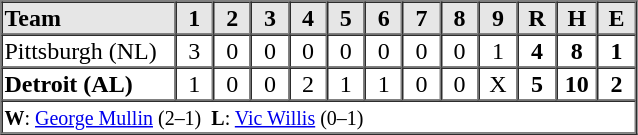<table border=1 cellspacing=0 width=425 style="margin-left:3em;">
<tr style="text-align:center; background-color:#e6e6e6;">
<th align=left width=125>Team</th>
<th width=25>1</th>
<th width=25>2</th>
<th width=25>3</th>
<th width=25>4</th>
<th width=25>5</th>
<th width=25>6</th>
<th width=25>7</th>
<th width=25>8</th>
<th width=25>9</th>
<th width=25>R</th>
<th width=25>H</th>
<th width=25>E</th>
</tr>
<tr style="text-align:center;">
<td align=left>Pittsburgh (NL)</td>
<td>3</td>
<td>0</td>
<td>0</td>
<td>0</td>
<td>0</td>
<td>0</td>
<td>0</td>
<td>0</td>
<td>1</td>
<td><strong>4</strong></td>
<td><strong>8</strong></td>
<td><strong>1</strong></td>
</tr>
<tr style="text-align:center;">
<td align=left><strong>Detroit (AL)</strong></td>
<td>1</td>
<td>0</td>
<td>0</td>
<td>2</td>
<td>1</td>
<td>1</td>
<td>0</td>
<td>0</td>
<td>X</td>
<td><strong>5</strong></td>
<td><strong>10</strong></td>
<td><strong>2</strong></td>
</tr>
<tr style="text-align:left;">
<td colspan=13><small><strong>W</strong>: <a href='#'>George Mullin</a> (2–1)  <strong>L</strong>: <a href='#'>Vic Willis</a> (0–1)</small></td>
</tr>
</table>
